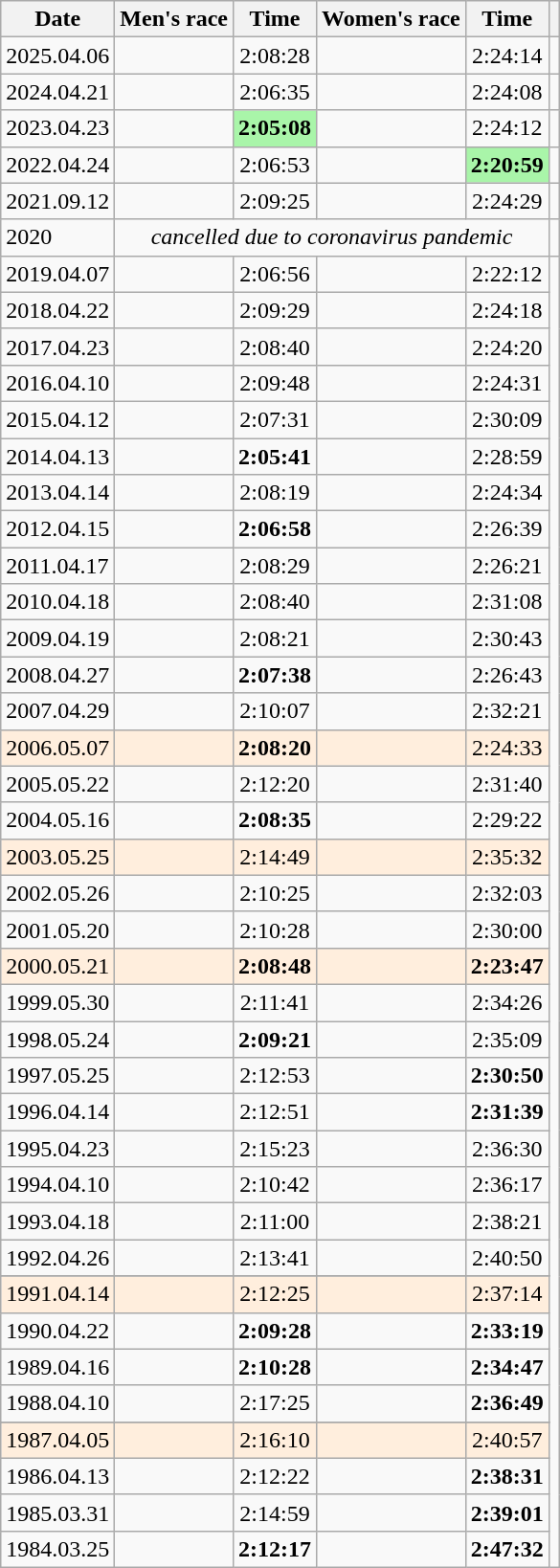<table class="wikitable sortable">
<tr>
<th>Date</th>
<th>Men's race</th>
<th>Time</th>
<th>Women's race</th>
<th>Time</th>
<th class="unsortable"></th>
</tr>
<tr>
<td>2025.04.06</td>
<td></td>
<td align="center">2:08:28</td>
<td></td>
<td align="center">2:24:14</td>
<td></td>
</tr>
<tr>
<td>2024.04.21</td>
<td></td>
<td align="center">2:06:35</td>
<td></td>
<td align="center">2:24:08</td>
<td></td>
</tr>
<tr>
<td>2023.04.23</td>
<td></td>
<td align="center" bgcolor=#A9F5A9><strong>2:05:08</strong></td>
<td></td>
<td align="center">2:24:12</td>
<td></td>
</tr>
<tr>
<td>2022.04.24</td>
<td></td>
<td align="center">2:06:53</td>
<td></td>
<td align="center" bgcolor=#A9F5A9><strong>2:20:59</strong></td>
<td></td>
</tr>
<tr>
<td>2021.09.12</td>
<td></td>
<td align="center">2:09:25</td>
<td></td>
<td align="center">2:24:29</td>
<td></td>
</tr>
<tr>
<td>2020</td>
<td colspan="4" align="center" data-sort-value=""><em>cancelled due to coronavirus pandemic</em></td>
<td></td>
</tr>
<tr>
<td>2019.04.07</td>
<td></td>
<td align="center">2:06:56</td>
<td></td>
<td align="center">2:22:12</td>
</tr>
<tr>
<td>2018.04.22</td>
<td></td>
<td align="center">2:09:29</td>
<td></td>
<td align="center">2:24:18</td>
</tr>
<tr>
<td>2017.04.23</td>
<td></td>
<td align="center">2:08:40</td>
<td></td>
<td align="center">2:24:20</td>
</tr>
<tr>
<td>2016.04.10</td>
<td></td>
<td align="center">2:09:48</td>
<td></td>
<td align="center">2:24:31</td>
</tr>
<tr>
<td>2015.04.12</td>
<td></td>
<td align="center">2:07:31</td>
<td></td>
<td align="center">2:30:09</td>
</tr>
<tr>
<td>2014.04.13</td>
<td></td>
<td align="center"><strong>2:05:41</strong></td>
<td></td>
<td align="center">2:28:59</td>
</tr>
<tr>
<td>2013.04.14</td>
<td></td>
<td align="center">2:08:19</td>
<td></td>
<td align="center">2:24:34</td>
</tr>
<tr>
<td>2012.04.15</td>
<td></td>
<td align="center"><strong>2:06:58</strong></td>
<td></td>
<td align="center">2:26:39</td>
</tr>
<tr>
<td>2011.04.17</td>
<td></td>
<td align="center">2:08:29</td>
<td></td>
<td align="center">2:26:21</td>
</tr>
<tr>
<td>2010.04.18</td>
<td></td>
<td align="center">2:08:40</td>
<td></td>
<td align="center">2:31:08</td>
</tr>
<tr>
<td>2009.04.19</td>
<td></td>
<td align="center">2:08:21</td>
<td></td>
<td align="center">2:30:43</td>
</tr>
<tr>
<td>2008.04.27</td>
<td></td>
<td align="center"><strong>2:07:38</strong></td>
<td></td>
<td align="center">2:26:43</td>
</tr>
<tr>
<td>2007.04.29</td>
<td></td>
<td align="center">2:10:07</td>
<td></td>
<td align="center">2:32:21</td>
</tr>
<tr style="background-color: #FFEEDD">
<td>2006.05.07</td>
<td></td>
<td align="center"><strong>2:08:20</strong></td>
<td></td>
<td align="center">2:24:33</td>
</tr>
<tr>
<td>2005.05.22</td>
<td></td>
<td align="center">2:12:20</td>
<td></td>
<td align="center">2:31:40</td>
</tr>
<tr>
<td>2004.05.16</td>
<td></td>
<td align="center"><strong>2:08:35</strong></td>
<td></td>
<td align="center">2:29:22</td>
</tr>
<tr style="background-color: #FFEEDD">
<td>2003.05.25</td>
<td></td>
<td align="center">2:14:49</td>
<td></td>
<td align="center">2:35:32</td>
</tr>
<tr>
<td>2002.05.26</td>
<td></td>
<td align="center">2:10:25</td>
<td></td>
<td align="center">2:32:03</td>
</tr>
<tr>
<td>2001.05.20</td>
<td></td>
<td align="center">2:10:28</td>
<td></td>
<td align="center">2:30:00</td>
</tr>
<tr style="background-color: #FFEEDD">
<td>2000.05.21</td>
<td></td>
<td align="center"><strong>2:08:48</strong></td>
<td></td>
<td align="center"><strong>2:23:47</strong></td>
</tr>
<tr>
<td>1999.05.30</td>
<td></td>
<td align="center">2:11:41</td>
<td></td>
<td align="center">2:34:26</td>
</tr>
<tr>
<td>1998.05.24</td>
<td></td>
<td align="center"><strong>2:09:21</strong></td>
<td></td>
<td align="center">2:35:09</td>
</tr>
<tr>
<td>1997.05.25</td>
<td></td>
<td align="center">2:12:53</td>
<td></td>
<td align="center"><strong>2:30:50</strong></td>
</tr>
<tr>
<td>1996.04.14</td>
<td></td>
<td align="center">2:12:51</td>
<td></td>
<td align="center"><strong>2:31:39</strong></td>
</tr>
<tr>
<td>1995.04.23</td>
<td></td>
<td align="center">2:15:23</td>
<td></td>
<td align="center">2:36:30</td>
</tr>
<tr>
<td>1994.04.10</td>
<td></td>
<td align="center">2:10:42</td>
<td></td>
<td align="center">2:36:17</td>
</tr>
<tr>
<td>1993.04.18</td>
<td></td>
<td align="center">2:11:00</td>
<td></td>
<td align="center">2:38:21</td>
</tr>
<tr>
<td>1992.04.26</td>
<td></td>
<td align="center">2:13:41</td>
<td></td>
<td align="center">2:40:50</td>
</tr>
<tr>
</tr>
<tr style="background-color: #FFEEDD">
<td>1991.04.14</td>
<td></td>
<td align="center">2:12:25</td>
<td></td>
<td align="center">2:37:14</td>
</tr>
<tr>
<td>1990.04.22</td>
<td></td>
<td align="center"><strong>2:09:28</strong></td>
<td></td>
<td align="center"><strong>2:33:19</strong></td>
</tr>
<tr>
<td>1989.04.16</td>
<td></td>
<td align="center"><strong>2:10:28</strong></td>
<td></td>
<td align="center"><strong>2:34:47</strong></td>
</tr>
<tr>
<td>1988.04.10</td>
<td></td>
<td align="center">2:17:25</td>
<td></td>
<td align="center"><strong>2:36:49</strong></td>
</tr>
<tr>
</tr>
<tr style="background-color: #FFEEDD">
<td>1987.04.05</td>
<td></td>
<td align="center">2:16:10</td>
<td></td>
<td align="center">2:40:57</td>
</tr>
<tr>
<td>1986.04.13</td>
<td></td>
<td align="center">2:12:22</td>
<td></td>
<td align="center"><strong>2:38:31</strong></td>
</tr>
<tr>
<td>1985.03.31</td>
<td></td>
<td align="center">2:14:59</td>
<td></td>
<td align="center"><strong>2:39:01</strong></td>
</tr>
<tr>
<td>1984.03.25</td>
<td></td>
<td align="center"><strong>2:12:17</strong></td>
<td></td>
<td align="center"><strong>2:47:32</strong></td>
</tr>
</table>
